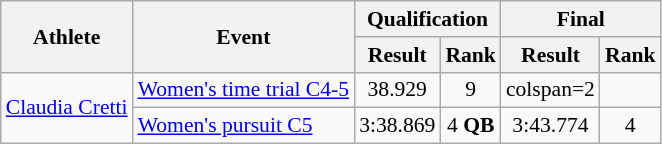<table class=wikitable style="font-size:90%">
<tr>
<th rowspan="2">Athlete</th>
<th rowspan="2">Event</th>
<th colspan="2">Qualification</th>
<th colspan="2">Final</th>
</tr>
<tr>
<th>Result</th>
<th>Rank</th>
<th>Result</th>
<th>Rank</th>
</tr>
<tr align=center>
<td align=left rowspan=2><a href='#'>Claudia Cretti</a></td>
<td align=left><a href='#'>Women's time trial C4-5</a></td>
<td>38.929</td>
<td>9</td>
<td>colspan=2 </td>
</tr>
<tr align=center>
<td align=left><a href='#'>Women's pursuit C5</a></td>
<td>3:38.869</td>
<td>4 <strong>QB</strong></td>
<td>3:43.774</td>
<td>4</td>
</tr>
</table>
